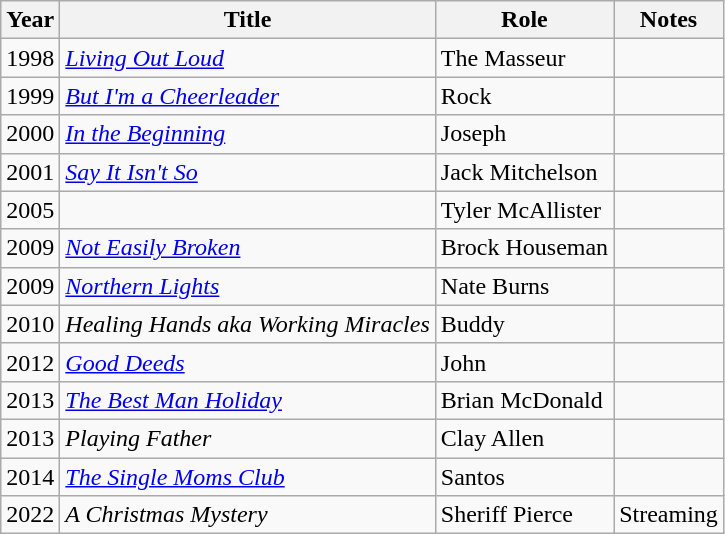<table class="wikitable sortable">
<tr>
<th scope="col">Year</th>
<th scope="col">Title</th>
<th scope="col">Role</th>
<th class="unsortable">Notes</th>
</tr>
<tr>
<td>1998</td>
<td><em><a href='#'>Living Out Loud</a></em></td>
<td>The Masseur</td>
<td></td>
</tr>
<tr>
<td>1999</td>
<td><em><a href='#'>But I'm a Cheerleader</a></em></td>
<td>Rock</td>
<td></td>
</tr>
<tr>
<td>2000</td>
<td><em><a href='#'>In the Beginning</a></em></td>
<td>Joseph</td>
<td></td>
</tr>
<tr>
<td>2001</td>
<td><em><a href='#'>Say It Isn't So</a></em></td>
<td>Jack Mitchelson</td>
<td></td>
</tr>
<tr>
<td>2005</td>
<td><em></em></td>
<td>Tyler McAllister</td>
<td></td>
</tr>
<tr>
<td>2009</td>
<td><em><a href='#'>Not Easily Broken</a></em></td>
<td>Brock Houseman</td>
<td></td>
</tr>
<tr>
<td>2009</td>
<td><em><a href='#'>Northern Lights</a></em></td>
<td>Nate Burns</td>
<td></td>
</tr>
<tr>
<td>2010</td>
<td><em>Healing Hands aka Working Miracles</em></td>
<td>Buddy</td>
<td></td>
</tr>
<tr>
<td>2012</td>
<td><em><a href='#'>Good Deeds</a></em></td>
<td>John</td>
<td></td>
</tr>
<tr>
<td>2013</td>
<td><em><a href='#'>The Best Man Holiday</a></em></td>
<td>Brian McDonald</td>
<td></td>
</tr>
<tr>
<td>2013</td>
<td><em>Playing Father</em></td>
<td>Clay Allen</td>
<td></td>
</tr>
<tr>
<td>2014</td>
<td><em><a href='#'>The Single Moms Club</a></em></td>
<td>Santos</td>
<td></td>
</tr>
<tr>
<td>2022</td>
<td><em>A Christmas Mystery</em></td>
<td>Sheriff Pierce</td>
<td>Streaming</td>
</tr>
</table>
